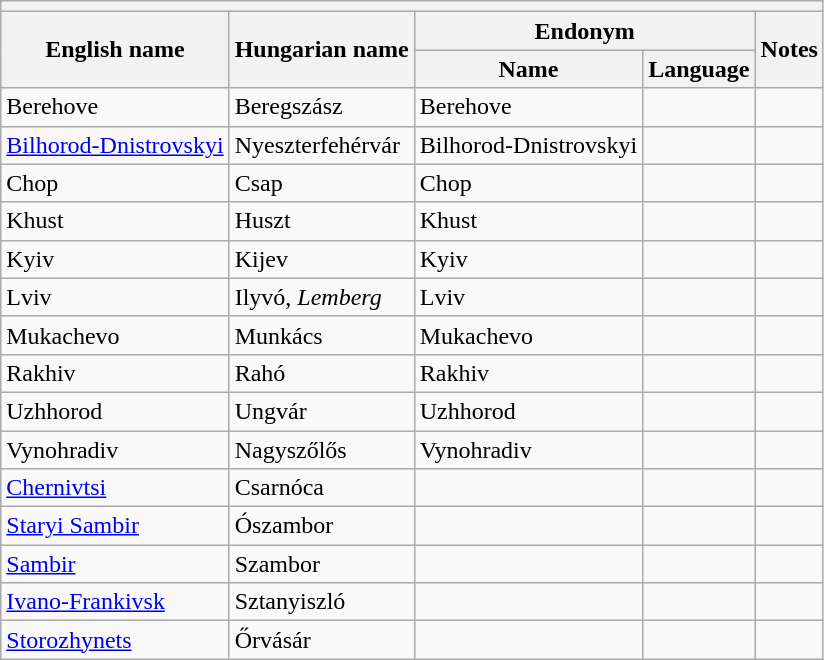<table class="wikitable sortable">
<tr>
<th colspan="5"></th>
</tr>
<tr>
<th rowspan="2">English name</th>
<th rowspan="2">Hungarian name</th>
<th colspan="2">Endonym</th>
<th rowspan="2">Notes</th>
</tr>
<tr>
<th>Name</th>
<th>Language</th>
</tr>
<tr>
<td>Berehove</td>
<td>Beregszász</td>
<td>Berehove</td>
<td></td>
<td></td>
</tr>
<tr>
<td><a href='#'>Bilhorod-Dnistrovskyi</a></td>
<td>Nyeszterfehérvár</td>
<td>Bilhorod-Dnistrovskyi</td>
<td></td>
<td></td>
</tr>
<tr>
<td>Chop</td>
<td>Csap</td>
<td>Chop</td>
<td></td>
<td></td>
</tr>
<tr>
<td>Khust</td>
<td>Huszt</td>
<td>Khust</td>
<td></td>
<td></td>
</tr>
<tr>
<td>Kyiv</td>
<td>Kijev</td>
<td>Kyiv</td>
<td></td>
<td></td>
</tr>
<tr>
<td>Lviv</td>
<td>Ilyvó, <em>Lemberg</em></td>
<td>Lviv</td>
<td></td>
<td></td>
</tr>
<tr>
<td>Mukachevo</td>
<td>Munkács</td>
<td>Mukachevo</td>
<td></td>
<td></td>
</tr>
<tr>
<td>Rakhiv</td>
<td>Rahó</td>
<td>Rakhiv</td>
<td></td>
<td></td>
</tr>
<tr>
<td>Uzhhorod</td>
<td>Ungvár</td>
<td>Uzhhorod</td>
<td></td>
<td></td>
</tr>
<tr>
<td>Vynohradiv</td>
<td>Nagyszőlős</td>
<td>Vynohradiv</td>
<td></td>
<td></td>
</tr>
<tr>
<td><a href='#'>Chernivtsi</a></td>
<td>Csarnóca</td>
<td></td>
<td></td>
<td></td>
</tr>
<tr>
<td><a href='#'>Staryi Sambir</a></td>
<td>Ószambor</td>
<td></td>
<td></td>
<td></td>
</tr>
<tr>
<td><a href='#'>Sambir</a></td>
<td>Szambor</td>
<td></td>
<td></td>
<td></td>
</tr>
<tr>
<td><a href='#'>Ivano-Frankivsk</a></td>
<td>Sztanyiszló</td>
<td></td>
<td></td>
<td></td>
</tr>
<tr>
<td><a href='#'>Storozhynets</a></td>
<td>Őrvásár</td>
<td></td>
<td></td>
<td></td>
</tr>
</table>
